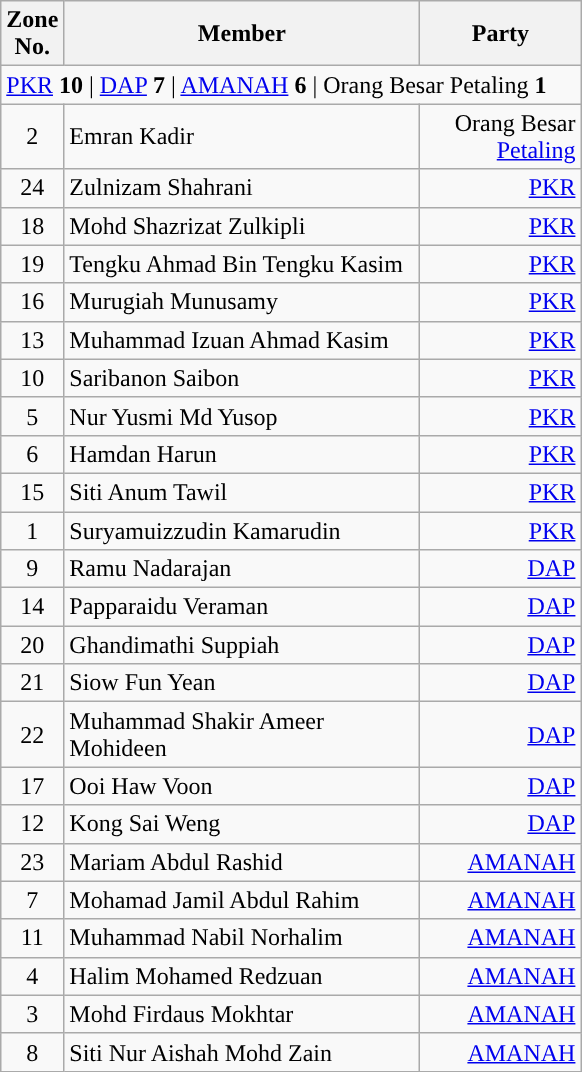<table class="wikitable">
<tr>
<th width="30">Zone No.</th>
<th width="230">Member</th>
<th width="100">Party</th>
</tr>
<tr>
<td colspan="3"><a href='#'>PKR</a> <strong>10</strong> | <a href='#'>DAP</a> <strong>7</strong>  |  <a href='#'>AMANAH</a> <strong>6</strong> | Orang Besar Petaling <strong>1</strong></td>
</tr>
<tr>
<td align="center">2</td>
<td>Emran Kadir</td>
<td align="right">Orang Besar <a href='#'>Petaling</a></td>
</tr>
<tr>
<td align="center">24</td>
<td>Zulnizam Shahrani</td>
<td align="right"><a href='#'>PKR</a></td>
</tr>
<tr>
<td align="center">18</td>
<td>Mohd Shazrizat Zulkipli</td>
<td align="right"><a href='#'>PKR</a></td>
</tr>
<tr>
<td align="center">19</td>
<td>Tengku Ahmad Bin Tengku Kasim</td>
<td align="right"><a href='#'>PKR</a></td>
</tr>
<tr>
<td align="center">16</td>
<td>Murugiah Munusamy</td>
<td align="right"><a href='#'>PKR</a></td>
</tr>
<tr>
<td align="center">13</td>
<td>Muhammad Izuan Ahmad Kasim</td>
<td align="right"><a href='#'>PKR</a></td>
</tr>
<tr>
<td align="center">10</td>
<td>Saribanon Saibon</td>
<td align="right"><a href='#'>PKR</a></td>
</tr>
<tr>
<td align="center">5</td>
<td>Nur Yusmi Md Yusop</td>
<td align="right"><a href='#'>PKR</a></td>
</tr>
<tr>
<td align="center">6</td>
<td>Hamdan Harun</td>
<td align="right"><a href='#'>PKR</a></td>
</tr>
<tr>
<td align="center">15</td>
<td>Siti Anum Tawil</td>
<td align="right"><a href='#'>PKR</a></td>
</tr>
<tr>
<td align="center">1</td>
<td>Suryamuizzudin Kamarudin</td>
<td align="right"><a href='#'>PKR</a></td>
</tr>
<tr>
<td align="center">9</td>
<td>Ramu Nadarajan</td>
<td align="right"><a href='#'>DAP</a></td>
</tr>
<tr>
<td align="center">14</td>
<td>Papparaidu Veraman</td>
<td align="right"><a href='#'>DAP</a></td>
</tr>
<tr>
<td align="center">20</td>
<td>Ghandimathi Suppiah</td>
<td align="right"><a href='#'>DAP</a></td>
</tr>
<tr>
<td align="center">21</td>
<td>Siow Fun Yean</td>
<td align="right"><a href='#'>DAP</a></td>
</tr>
<tr>
<td align="center">22</td>
<td>Muhammad Shakir Ameer Mohideen</td>
<td align="right"><a href='#'>DAP</a></td>
</tr>
<tr>
<td align="center">17</td>
<td>Ooi Haw Voon</td>
<td align="right"><a href='#'>DAP</a></td>
</tr>
<tr>
<td align="center">12</td>
<td>Kong Sai Weng</td>
<td align="right"><a href='#'>DAP</a></td>
</tr>
<tr>
<td align="center">23</td>
<td>Mariam Abdul Rashid</td>
<td align="right"><a href='#'>AMANAH</a></td>
</tr>
<tr>
<td align="center">7</td>
<td>Mohamad Jamil Abdul Rahim</td>
<td align="right"><a href='#'>AMANAH</a></td>
</tr>
<tr>
<td align="center">11</td>
<td>Muhammad Nabil Norhalim</td>
<td align="right"><a href='#'>AMANAH</a></td>
</tr>
<tr>
<td align="center">4</td>
<td>Halim Mohamed Redzuan</td>
<td align="right"><a href='#'>AMANAH</a></td>
</tr>
<tr>
<td align="center">3</td>
<td>Mohd Firdaus Mokhtar</td>
<td align="right"><a href='#'>AMANAH</a></td>
</tr>
<tr>
<td align="center">8</td>
<td>Siti Nur Aishah Mohd Zain</td>
<td align="right"><a href='#'>AMANAH</a></td>
</tr>
</table>
